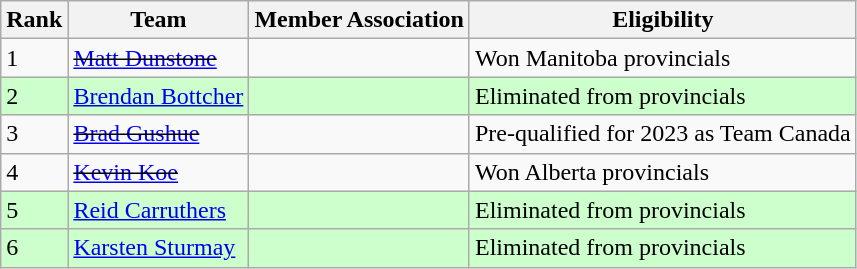<table class="wikitable">
<tr>
<th scope="col">Rank</th>
<th scope="col">Team</th>
<th scope="col">Member Association</th>
<th scope="col">Eligibility</th>
</tr>
<tr>
<td>1</td>
<td><s><a href='#'>Matt Dunstone</a></s></td>
<td></td>
<td>Won Manitoba provincials</td>
</tr>
<tr bgcolor=#ccffcc>
<td>2</td>
<td><a href='#'>Brendan Bottcher</a></td>
<td></td>
<td>Eliminated from provincials</td>
</tr>
<tr>
<td>3</td>
<td><s><a href='#'>Brad Gushue</a></s></td>
<td></td>
<td>Pre-qualified for 2023 as Team Canada</td>
</tr>
<tr>
<td>4</td>
<td><s><a href='#'>Kevin Koe</a></s></td>
<td></td>
<td>Won Alberta provincials</td>
</tr>
<tr bgcolor=#ccffcc>
<td>5</td>
<td><a href='#'>Reid Carruthers</a></td>
<td></td>
<td>Eliminated from provincials</td>
</tr>
<tr bgcolor=#ccffcc>
<td>6</td>
<td><a href='#'>Karsten Sturmay</a></td>
<td></td>
<td>Eliminated from provincials</td>
</tr>
</table>
